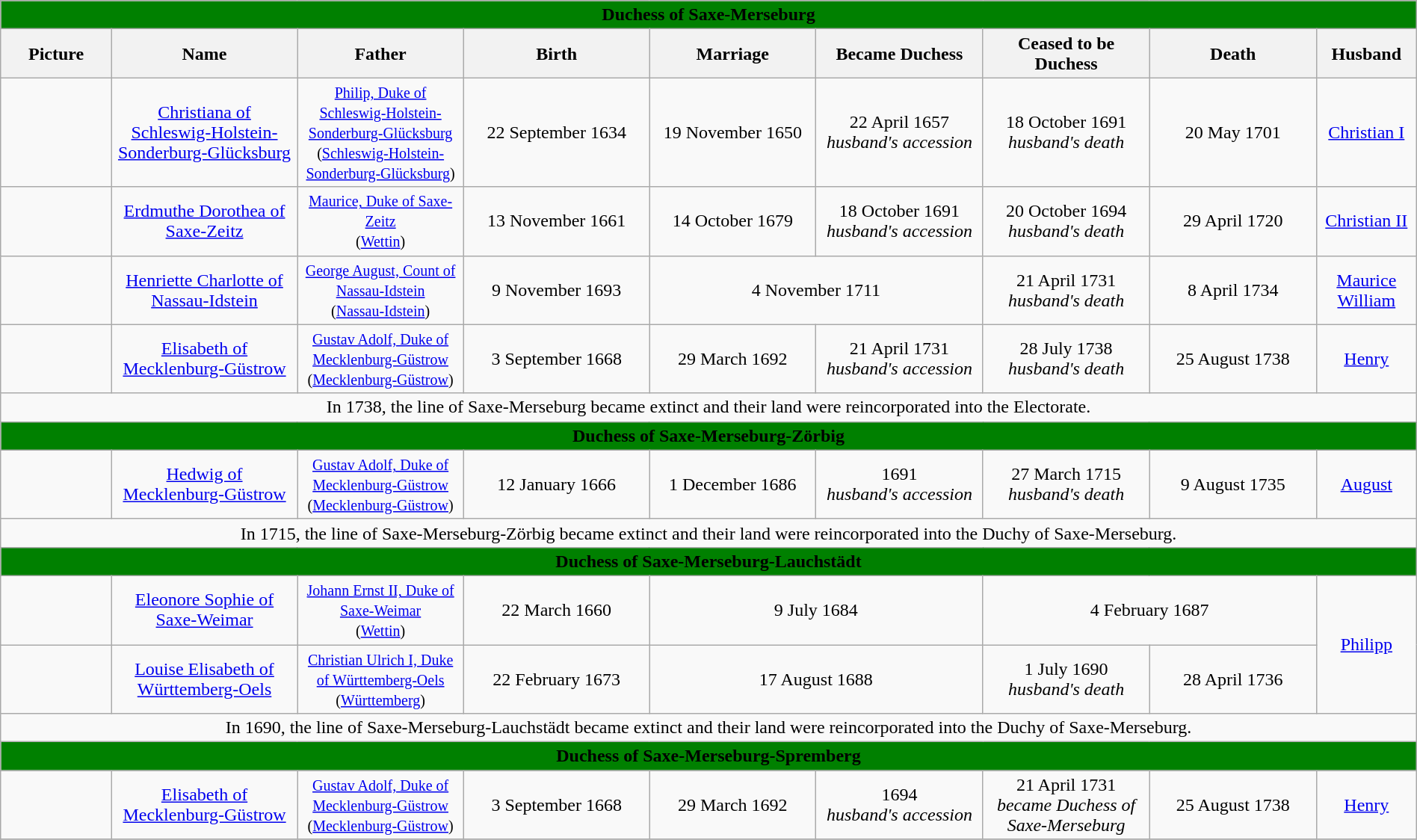<table width=100% class="wikitable">
<tr>
<td colspan="9" bgcolor=green align=center><strong><span>Duchess of Saxe-Merseburg </span></strong></td>
</tr>
<tr>
<th width = "6%">Picture</th>
<th width = "10%">Name</th>
<th width = "9%">Father</th>
<th width = "10%">Birth</th>
<th width = "9%">Marriage</th>
<th width = "9%">Became Duchess</th>
<th width = "9%">Ceased to be Duchess</th>
<th width = "9%">Death</th>
<th width = "5%">Husband</th>
</tr>
<tr>
<td align="center"></td>
<td align="center"><a href='#'>Christiana of Schleswig-Holstein-Sonderburg-Glücksburg</a></td>
<td align="center"><small><a href='#'>Philip, Duke of Schleswig-Holstein-Sonderburg-Glücksburg</a><br>(<a href='#'>Schleswig-Holstein-Sonderburg-Glücksburg</a>)</small></td>
<td align="center">22 September 1634</td>
<td align="center">19 November 1650</td>
<td align="center">22 April 1657<br><em>husband's accession</em></td>
<td align="center">18 October 1691<br><em>husband's death</em></td>
<td align="center">20 May 1701</td>
<td align="center"><a href='#'>Christian I</a></td>
</tr>
<tr>
<td align="center"></td>
<td align="center"><a href='#'>Erdmuthe Dorothea of Saxe-Zeitz</a></td>
<td align="center"><small><a href='#'>Maurice, Duke of Saxe-Zeitz</a><br>(<a href='#'>Wettin</a>)</small></td>
<td align="center">13 November 1661</td>
<td align="center">14 October 1679</td>
<td align="center">18 October 1691<br><em>husband's accession</em></td>
<td align="center">20 October 1694<br><em>husband's death</em></td>
<td align="center">29 April 1720</td>
<td align="center"><a href='#'>Christian II</a></td>
</tr>
<tr>
<td align="center"></td>
<td align="center"><a href='#'>Henriette Charlotte of Nassau-Idstein</a></td>
<td align="center"><small><a href='#'>George August, Count of Nassau-Idstein</a><br>(<a href='#'>Nassau-Idstein</a>)</small></td>
<td align="center">9 November 1693</td>
<td align="center" colspan="2">4 November 1711</td>
<td align="center">21 April 1731<br><em>husband's death</em></td>
<td align="center">8 April 1734</td>
<td align="center"><a href='#'>Maurice William</a></td>
</tr>
<tr>
<td align="center"></td>
<td align="center"><a href='#'>Elisabeth of Mecklenburg-Güstrow</a></td>
<td align="center"><small><a href='#'>Gustav Adolf, Duke of Mecklenburg-Güstrow</a><br>(<a href='#'>Mecklenburg-Güstrow</a>)</small></td>
<td align="center">3 September 1668</td>
<td align="center">29 March 1692</td>
<td align="center">21 April 1731<br><em>husband's accession</em></td>
<td align="center">28 July 1738<br><em>husband's death</em></td>
<td align="center">25 August 1738</td>
<td align="center"><a href='#'>Henry</a></td>
</tr>
<tr>
<td align="center" colspan="9">In 1738, the line of Saxe-Merseburg became extinct and their land were reincorporated into the Electorate.</td>
</tr>
<tr>
<td colspan="9" bgcolor=green align=center><strong><span>Duchess of Saxe-Merseburg-Zörbig</span></strong></td>
</tr>
<tr>
<td align="center"></td>
<td align="center"><a href='#'>Hedwig of Mecklenburg-Güstrow</a></td>
<td align="center"><small><a href='#'>Gustav Adolf, Duke of Mecklenburg-Güstrow</a><br>(<a href='#'>Mecklenburg-Güstrow</a>)</small></td>
<td align="center">12 January 1666</td>
<td align="center">1 December 1686</td>
<td align="center">1691<br><em>husband's accession</em></td>
<td align="center">27 March 1715<br><em>husband's death</em></td>
<td align="center">9 August 1735</td>
<td align="center"><a href='#'>August</a></td>
</tr>
<tr>
<td align="center" colspan="9">In 1715, the line of Saxe-Merseburg-Zörbig became extinct and their land were reincorporated into the Duchy of Saxe-Merseburg.</td>
</tr>
<tr>
<td colspan="9" bgcolor=green align=center><strong><span>Duchess of Saxe-Merseburg-Lauchstädt</span></strong></td>
</tr>
<tr>
<td align="center"></td>
<td align="center"><a href='#'>Eleonore Sophie of Saxe-Weimar</a></td>
<td align="center"><small><a href='#'>Johann Ernst II, Duke of Saxe-Weimar</a><br>(<a href='#'>Wettin</a>)</small></td>
<td align="center">22 March 1660</td>
<td align="center" colspan="2">9 July 1684</td>
<td align="center" colspan="2">4 February 1687</td>
<td align="center" rowspan="2"><a href='#'>Philipp</a></td>
</tr>
<tr>
<td align="center"></td>
<td align="center"><a href='#'>Louise Elisabeth of Württemberg-Oels</a></td>
<td align="center"><small><a href='#'>Christian Ulrich I, Duke of Württemberg-Oels</a><br>(<a href='#'>Württemberg</a>)</small></td>
<td align="center">22 February 1673</td>
<td align="center" colspan="2">17 August 1688</td>
<td align="center">1 July 1690<br><em>husband's death</em></td>
<td align="center">28 April 1736</td>
</tr>
<tr>
<td align="center" colspan="9">In 1690, the line of Saxe-Merseburg-Lauchstädt became extinct and their land were reincorporated into the Duchy of Saxe-Merseburg.</td>
</tr>
<tr>
<td colspan="9" bgcolor=green align=center><strong><span>Duchess of Saxe-Merseburg-Spremberg</span></strong></td>
</tr>
<tr>
<td align="center"></td>
<td align="center"><a href='#'>Elisabeth of Mecklenburg-Güstrow</a></td>
<td align="center"><small><a href='#'>Gustav Adolf, Duke of Mecklenburg-Güstrow</a><br>(<a href='#'>Mecklenburg-Güstrow</a>)</small></td>
<td align="center">3 September 1668</td>
<td align="center">29 March 1692</td>
<td align="center">1694<br><em>husband's accession</em></td>
<td align="center">21 April 1731<br><em>became Duchess of Saxe-Merseburg</em></td>
<td align="center">25 August 1738</td>
<td align="center"><a href='#'>Henry</a></td>
</tr>
<tr>
</tr>
</table>
